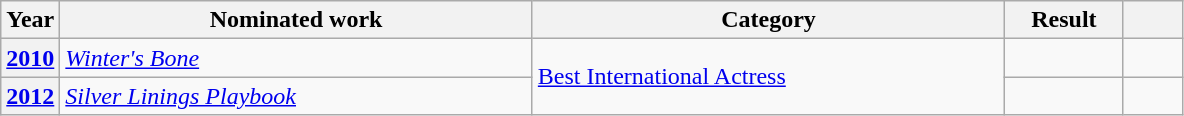<table class="wikitable plainrowheaders">
<tr>
<th scope="col" style="width:5%;">Year</th>
<th scope="col" style="width:40%;">Nominated work</th>
<th scope="col" style="width:40%;">Category</th>
<th scope="col" style="width:10%;">Result</th>
<th scope="col" style="width:5%;"></th>
</tr>
<tr>
<th scope="row" style="text-align:center;"><a href='#'>2010</a></th>
<td style="text-align:left;"><em><a href='#'>Winter's Bone</a></em></td>
<td rowspan="2"><a href='#'>Best International Actress</a></td>
<td></td>
<td style="text-align:center;"></td>
</tr>
<tr>
<th scope="row" style="text-align:center;"><a href='#'>2012</a></th>
<td style="text-align:left;"><em><a href='#'>Silver Linings Playbook</a></em></td>
<td></td>
<td style="text-align:center;"></td>
</tr>
</table>
